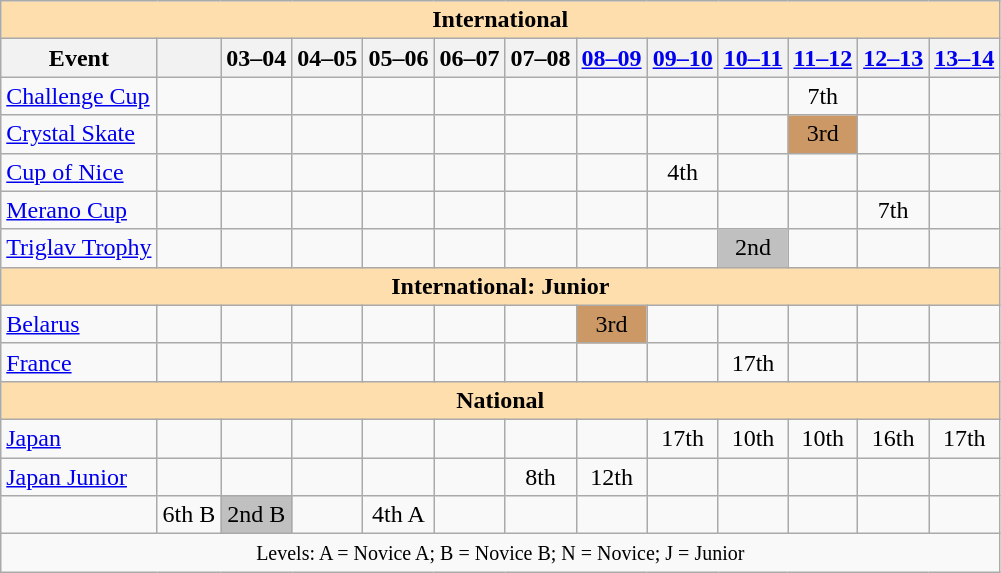<table class="wikitable" style="text-align:center">
<tr>
<th colspan="13" style="background:#ffdead; text-align:center;">International</th>
</tr>
<tr>
<th>Event</th>
<th></th>
<th>03–04</th>
<th>04–05</th>
<th>05–06</th>
<th>06–07</th>
<th>07–08</th>
<th><a href='#'>08–09</a></th>
<th><a href='#'>09–10</a></th>
<th><a href='#'>10–11</a></th>
<th><a href='#'>11–12</a></th>
<th><a href='#'>12–13</a></th>
<th><a href='#'>13–14</a></th>
</tr>
<tr>
<td align=left><a href='#'>Challenge Cup</a></td>
<td></td>
<td></td>
<td></td>
<td></td>
<td></td>
<td></td>
<td></td>
<td></td>
<td></td>
<td>7th</td>
<td></td>
<td></td>
</tr>
<tr>
<td align=left><a href='#'>Crystal Skate</a></td>
<td></td>
<td></td>
<td></td>
<td></td>
<td></td>
<td></td>
<td></td>
<td></td>
<td></td>
<td bgcolor=cc9966>3rd</td>
<td></td>
<td></td>
</tr>
<tr>
<td align=left><a href='#'>Cup of Nice</a></td>
<td></td>
<td></td>
<td></td>
<td></td>
<td></td>
<td></td>
<td></td>
<td>4th</td>
<td></td>
<td></td>
<td></td>
<td></td>
</tr>
<tr>
<td align=left><a href='#'>Merano Cup</a></td>
<td></td>
<td></td>
<td></td>
<td></td>
<td></td>
<td></td>
<td></td>
<td></td>
<td></td>
<td></td>
<td>7th</td>
<td></td>
</tr>
<tr>
<td align=left><a href='#'>Triglav Trophy</a></td>
<td></td>
<td></td>
<td></td>
<td></td>
<td></td>
<td></td>
<td></td>
<td></td>
<td bgcolor=silver>2nd</td>
<td></td>
<td></td>
<td></td>
</tr>
<tr>
<th colspan="13" style="background:#ffdead; text-align:center;">International: Junior</th>
</tr>
<tr>
<td align=left> <a href='#'>Belarus</a></td>
<td></td>
<td></td>
<td></td>
<td></td>
<td></td>
<td></td>
<td bgcolor=cc9966>3rd</td>
<td></td>
<td></td>
<td></td>
<td></td>
<td></td>
</tr>
<tr>
<td align=left> <a href='#'>France</a></td>
<td></td>
<td></td>
<td></td>
<td></td>
<td></td>
<td></td>
<td></td>
<td></td>
<td>17th</td>
<td></td>
<td></td>
<td></td>
</tr>
<tr>
<th colspan="13" style="background:#ffdead; text-align:center;">National</th>
</tr>
<tr>
<td align=left><a href='#'>Japan</a></td>
<td></td>
<td></td>
<td></td>
<td></td>
<td></td>
<td></td>
<td></td>
<td>17th</td>
<td>10th</td>
<td>10th</td>
<td>16th</td>
<td>17th</td>
</tr>
<tr>
<td align=left><a href='#'>Japan Junior</a></td>
<td></td>
<td></td>
<td></td>
<td></td>
<td></td>
<td>8th</td>
<td>12th</td>
<td></td>
<td></td>
<td></td>
<td></td>
<td></td>
</tr>
<tr>
<td align=left></td>
<td>6th B</td>
<td bgcolor="silver">2nd B</td>
<td></td>
<td>4th A</td>
<td></td>
<td></td>
<td></td>
<td></td>
<td></td>
<td></td>
<td></td>
<td></td>
</tr>
<tr>
<td colspan="13" style="text-align:center;"><small> Levels: A = Novice A; B = Novice B; N = Novice; J = Junior </small></td>
</tr>
</table>
